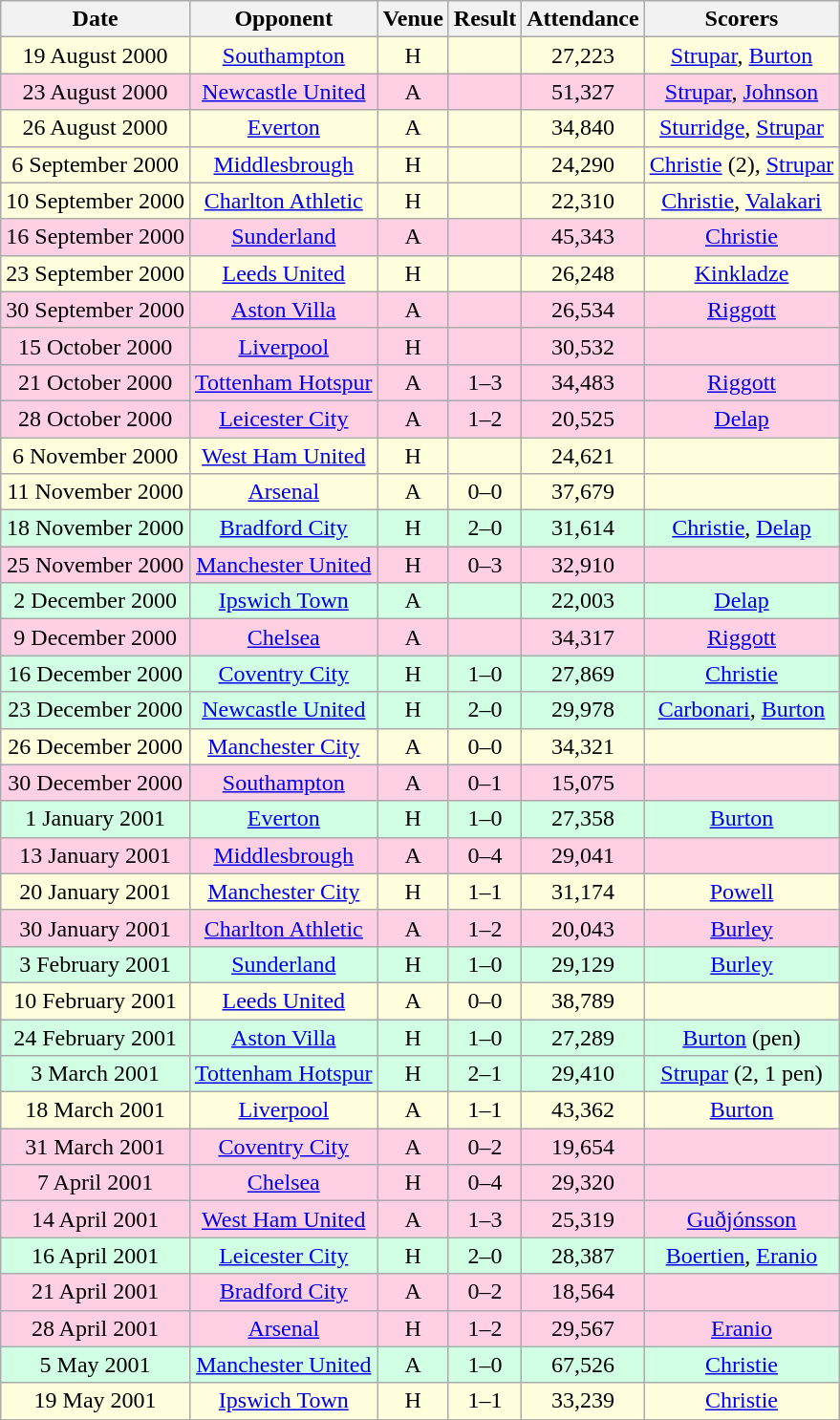<table class="wikitable sortable" style="font-size:100%; text-align:center">
<tr>
<th>Date</th>
<th>Opponent</th>
<th>Venue</th>
<th>Result</th>
<th>Attendance</th>
<th>Scorers</th>
</tr>
<tr style="background-color: #ffffdd;">
<td>19 August 2000</td>
<td><a href='#'>Southampton</a></td>
<td>H</td>
<td></td>
<td>27,223</td>
<td><a href='#'>Strupar</a>, <a href='#'>Burton</a></td>
</tr>
<tr style="background-color: #ffd0e3;">
<td>23 August 2000</td>
<td><a href='#'>Newcastle United</a></td>
<td>A</td>
<td></td>
<td>51,327</td>
<td><a href='#'>Strupar</a>, <a href='#'>Johnson</a></td>
</tr>
<tr style="background-color: #ffffdd;">
<td>26 August 2000</td>
<td><a href='#'>Everton</a></td>
<td>A</td>
<td></td>
<td>34,840</td>
<td><a href='#'>Sturridge</a>, <a href='#'>Strupar</a></td>
</tr>
<tr style="background-color: #ffffdd;">
<td>6 September 2000</td>
<td><a href='#'>Middlesbrough</a></td>
<td>H</td>
<td></td>
<td>24,290</td>
<td><a href='#'>Christie</a> (2), <a href='#'>Strupar</a></td>
</tr>
<tr style="background-color: #ffffdd;">
<td>10 September 2000</td>
<td><a href='#'>Charlton Athletic</a></td>
<td>H</td>
<td></td>
<td>22,310</td>
<td><a href='#'>Christie</a>, <a href='#'>Valakari</a></td>
</tr>
<tr style="background-color: #ffd0e3;">
<td>16 September 2000</td>
<td><a href='#'>Sunderland</a></td>
<td>A</td>
<td></td>
<td>45,343</td>
<td><a href='#'>Christie</a></td>
</tr>
<tr style="background-color: #ffffdd;">
<td>23 September 2000</td>
<td><a href='#'>Leeds United</a></td>
<td>H</td>
<td></td>
<td>26,248</td>
<td><a href='#'>Kinkladze</a></td>
</tr>
<tr style="background-color: #ffd0e3;">
<td>30 September 2000</td>
<td><a href='#'>Aston Villa</a></td>
<td>A</td>
<td></td>
<td>26,534</td>
<td><a href='#'>Riggott</a></td>
</tr>
<tr style="background-color: #ffd0e3;">
<td>15 October 2000</td>
<td><a href='#'>Liverpool</a></td>
<td>H</td>
<td></td>
<td>30,532</td>
<td></td>
</tr>
<tr style="background-color: #ffd0e3;">
<td>21 October 2000</td>
<td><a href='#'>Tottenham Hotspur</a></td>
<td>A</td>
<td>1–3</td>
<td>34,483</td>
<td><a href='#'>Riggott</a></td>
</tr>
<tr style="background-color: #ffd0e3;">
<td>28 October 2000</td>
<td><a href='#'>Leicester City</a></td>
<td>A</td>
<td>1–2</td>
<td>20,525</td>
<td><a href='#'>Delap</a></td>
</tr>
<tr style="background-color: #ffffdd;">
<td>6 November 2000</td>
<td><a href='#'>West Ham United</a></td>
<td>H</td>
<td></td>
<td>24,621</td>
<td></td>
</tr>
<tr style="background-color: #ffffdd;">
<td>11 November 2000</td>
<td><a href='#'>Arsenal</a></td>
<td>A</td>
<td>0–0</td>
<td>37,679</td>
<td></td>
</tr>
<tr style="background-color: #d0ffe3;">
<td>18 November 2000</td>
<td><a href='#'>Bradford City</a></td>
<td>H</td>
<td>2–0</td>
<td>31,614</td>
<td><a href='#'>Christie</a>, <a href='#'>Delap</a></td>
</tr>
<tr style="background-color: #ffd0e3;">
<td>25 November 2000</td>
<td><a href='#'>Manchester United</a></td>
<td>H</td>
<td>0–3</td>
<td>32,910</td>
<td></td>
</tr>
<tr style="background-color: #d0ffe3;">
<td>2 December 2000</td>
<td><a href='#'>Ipswich Town</a></td>
<td>A</td>
<td></td>
<td>22,003</td>
<td><a href='#'>Delap</a></td>
</tr>
<tr style="background-color: #ffd0e3;">
<td>9 December 2000</td>
<td><a href='#'>Chelsea</a></td>
<td>A</td>
<td></td>
<td>34,317</td>
<td><a href='#'>Riggott</a></td>
</tr>
<tr style="background-color: #d0ffe3;">
<td>16 December 2000</td>
<td><a href='#'>Coventry City</a></td>
<td>H</td>
<td>1–0</td>
<td>27,869</td>
<td><a href='#'>Christie</a></td>
</tr>
<tr style="background-color: #d0ffe3;">
<td>23 December 2000</td>
<td><a href='#'>Newcastle United</a></td>
<td>H</td>
<td>2–0</td>
<td>29,978</td>
<td><a href='#'>Carbonari</a>, <a href='#'>Burton</a></td>
</tr>
<tr style="background-color: #ffffdd;">
<td>26 December 2000</td>
<td><a href='#'>Manchester City</a></td>
<td>A</td>
<td>0–0</td>
<td>34,321</td>
<td></td>
</tr>
<tr style="background-color: #ffd0e3;">
<td>30 December 2000</td>
<td><a href='#'>Southampton</a></td>
<td>A</td>
<td>0–1</td>
<td>15,075</td>
<td></td>
</tr>
<tr style="background-color: #d0ffe3;">
<td>1 January 2001</td>
<td><a href='#'>Everton</a></td>
<td>H</td>
<td>1–0</td>
<td>27,358</td>
<td><a href='#'>Burton</a></td>
</tr>
<tr style="background-color: #ffd0e3;">
<td>13 January 2001</td>
<td><a href='#'>Middlesbrough</a></td>
<td>A</td>
<td>0–4</td>
<td>29,041</td>
<td></td>
</tr>
<tr style="background-color: #ffffdd;">
<td>20 January 2001</td>
<td><a href='#'>Manchester City</a></td>
<td>H</td>
<td>1–1</td>
<td>31,174</td>
<td><a href='#'>Powell</a></td>
</tr>
<tr style="background-color: #ffd0e3;">
<td>30 January 2001</td>
<td><a href='#'>Charlton Athletic</a></td>
<td>A</td>
<td>1–2</td>
<td>20,043</td>
<td><a href='#'>Burley</a></td>
</tr>
<tr style="background-color: #d0ffe3;">
<td>3 February 2001</td>
<td><a href='#'>Sunderland</a></td>
<td>H</td>
<td>1–0</td>
<td>29,129</td>
<td><a href='#'>Burley</a></td>
</tr>
<tr style="background-color: #ffffdd;">
<td>10 February 2001</td>
<td><a href='#'>Leeds United</a></td>
<td>A</td>
<td>0–0</td>
<td>38,789</td>
<td></td>
</tr>
<tr style="background-color: #d0ffe3;">
<td>24 February 2001</td>
<td><a href='#'>Aston Villa</a></td>
<td>H</td>
<td>1–0</td>
<td>27,289</td>
<td><a href='#'>Burton</a> (pen)</td>
</tr>
<tr style="background-color: #d0ffe3;">
<td>3 March 2001</td>
<td><a href='#'>Tottenham Hotspur</a></td>
<td>H</td>
<td>2–1</td>
<td>29,410</td>
<td><a href='#'>Strupar</a> (2, 1 pen)</td>
</tr>
<tr style="background-color: #ffffdd;">
<td>18 March 2001</td>
<td><a href='#'>Liverpool</a></td>
<td>A</td>
<td>1–1</td>
<td>43,362</td>
<td><a href='#'>Burton</a></td>
</tr>
<tr style="background-color: #ffd0e3;">
<td>31 March 2001</td>
<td><a href='#'>Coventry City</a></td>
<td>A</td>
<td>0–2</td>
<td>19,654</td>
<td></td>
</tr>
<tr style="background-color: #ffd0e3;">
<td>7 April 2001</td>
<td><a href='#'>Chelsea</a></td>
<td>H</td>
<td>0–4</td>
<td>29,320</td>
<td></td>
</tr>
<tr style="background-color: #ffd0e3;">
<td>14 April 2001</td>
<td><a href='#'>West Ham United</a></td>
<td>A</td>
<td>1–3</td>
<td>25,319</td>
<td><a href='#'>Guðjónsson</a></td>
</tr>
<tr style="background-color: #d0ffe3;">
<td>16 April 2001</td>
<td><a href='#'>Leicester City</a></td>
<td>H</td>
<td>2–0</td>
<td>28,387</td>
<td><a href='#'>Boertien</a>, <a href='#'>Eranio</a></td>
</tr>
<tr style="background-color: #ffd0e3;">
<td>21 April 2001</td>
<td><a href='#'>Bradford City</a></td>
<td>A</td>
<td>0–2</td>
<td>18,564</td>
<td></td>
</tr>
<tr style="background-color: #ffd0e3;">
<td>28 April 2001</td>
<td><a href='#'>Arsenal</a></td>
<td>H</td>
<td>1–2</td>
<td>29,567</td>
<td><a href='#'>Eranio</a></td>
</tr>
<tr style="background-color: #d0ffe3;">
<td>5 May 2001</td>
<td><a href='#'>Manchester United</a></td>
<td>A</td>
<td>1–0</td>
<td>67,526</td>
<td><a href='#'>Christie</a></td>
</tr>
<tr style="background-color: #ffffdd;">
<td>19 May 2001</td>
<td><a href='#'>Ipswich Town</a></td>
<td>H</td>
<td>1–1</td>
<td>33,239</td>
<td><a href='#'>Christie</a></td>
</tr>
</table>
